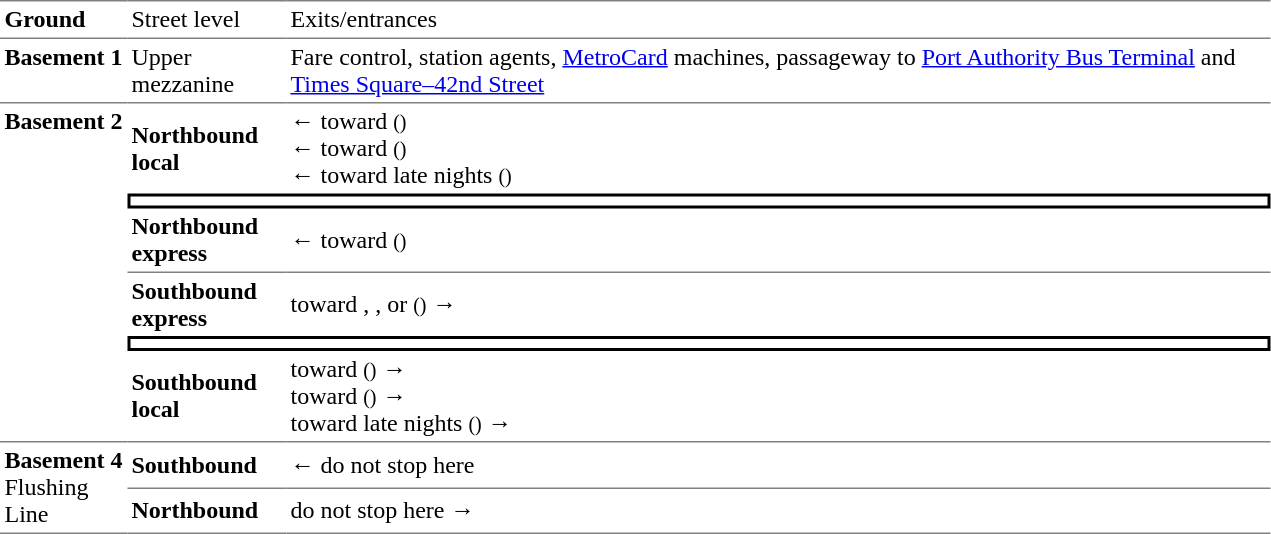<table cellspacing="0" cellpadding="3" style="border:0; font-size:100%;">
<tr>
<td style="border-top:solid 1px gray;width:50px;"><strong>Ground</strong></td>
<td style="border-top:solid 1px gray;width:100px;">Street level</td>
<td style="border-top:solid 1px gray;width:650px;">Exits/entrances</td>
</tr>
<tr>
<td style="border-top:solid 1px gray;border-bottom:solid 1px gray;vertical-align:top;"><strong>Basement 1</strong></td>
<td style="border-top:solid 1px gray;border-bottom:solid 1px gray;">Upper mezzanine</td>
<td style="border-top:solid 1px gray;border-bottom:solid 1px gray;">Fare control, station agents, <a href='#'>MetroCard</a> machines, passageway to <a href='#'>Port Authority Bus Terminal</a> and <a href='#'>Times Square–42nd Street</a><br></td>
</tr>
<tr>
<td rowspan="6" style="vertical-align:top;"><strong>Basement 2</strong></td>
<td><span><strong>Northbound local</strong></span></td>
<td>←  toward  <small>()</small><br>←  toward  <small>()</small><br>←  toward  late nights <small>()</small></td>
</tr>
<tr>
<td colspan="2" style="border-top:solid 2px black;border-right:solid 2px black;border-left:solid 2px black;border-bottom:solid 2px black;text-align:center;"></td>
</tr>
<tr>
<td style="border-bottom:solid 1px gray;"><span><strong>Northbound express</strong></span></td>
<td style="border-bottom:solid 1px gray;">←  toward  <small>()</small></td>
</tr>
<tr>
<td><span><strong>Southbound express</strong></span></td>
<td>  toward , , or  <small>()</small>  →</td>
</tr>
<tr>
<td colspan="2" style="border-top:solid 2px black;border-right:solid 2px black;border-left:solid 2px black;border-bottom:solid 2px black;text-align:center;"></td>
</tr>
<tr>
<td><span><strong>Southbound local</strong></span></td>
<td>  toward  <small>()</small> →<br>  toward  <small>()</small> →<br>  toward  late nights <small>()</small> →</td>
</tr>
<tr>
<td rowspan="2" style="border-top:solid 1px gray;border-bottom:solid 1px gray;vertical-align:top;"><strong>Basement 4</strong><br>Flushing<br>Line</td>
<td style="border-top:solid 1px gray;border-bottom:solid 1px gray;"><span><strong>Southbound</strong></span></td>
<td style="border-top:solid 1px gray;border-bottom:solid 1px gray;">←  do not stop here</td>
</tr>
<tr>
<td style="border-bottom:solid 1px gray;"><span><strong>Northbound</strong></span></td>
<td style="border-bottom:solid 1px gray;">  do not stop here →</td>
</tr>
</table>
